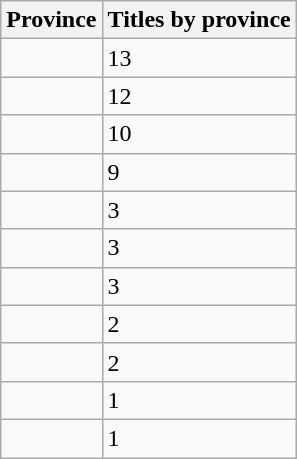<table class="wikitable">
<tr>
<th>Province</th>
<th>Titles by province</th>
</tr>
<tr>
<td></td>
<td>13</td>
</tr>
<tr>
<td></td>
<td>12</td>
</tr>
<tr>
<td></td>
<td>10</td>
</tr>
<tr>
<td></td>
<td>9</td>
</tr>
<tr>
<td></td>
<td>3</td>
</tr>
<tr>
<td></td>
<td>3</td>
</tr>
<tr>
<td></td>
<td>3</td>
</tr>
<tr>
<td></td>
<td>2</td>
</tr>
<tr>
<td></td>
<td>2</td>
</tr>
<tr>
<td></td>
<td>1</td>
</tr>
<tr>
<td></td>
<td>1</td>
</tr>
</table>
